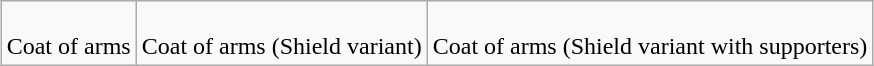<table class="wikitable" style="margin:1em auto; text-align:center;">
<tr>
<td><br> Coat of arms</td>
<td><br> Coat of arms (Shield variant)</td>
<td><br> Coat of arms (Shield variant with supporters)</td>
</tr>
</table>
